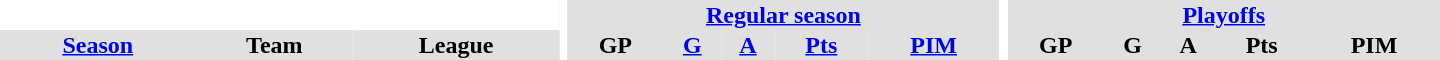<table border="0" cellpadding="1" cellspacing="0" style="text-align:center; width:60em">
<tr bgcolor="#e0e0e0">
<th colspan="3" bgcolor="#ffffff"></th>
<th rowspan="99" bgcolor="#ffffff"></th>
<th colspan="5"><a href='#'>Regular season</a></th>
<th rowspan="99" bgcolor="#ffffff"></th>
<th colspan="5"><a href='#'>Playoffs</a></th>
</tr>
<tr bgcolor="#e0e0e0">
<th><a href='#'>Season</a></th>
<th>Team</th>
<th>League</th>
<th>GP</th>
<th><a href='#'>G</a></th>
<th><a href='#'>A</a></th>
<th><a href='#'>Pts</a></th>
<th><a href='#'>PIM</a></th>
<th>GP</th>
<th>G</th>
<th>A</th>
<th>Pts</th>
<th>PIM</th>
</tr>
</table>
